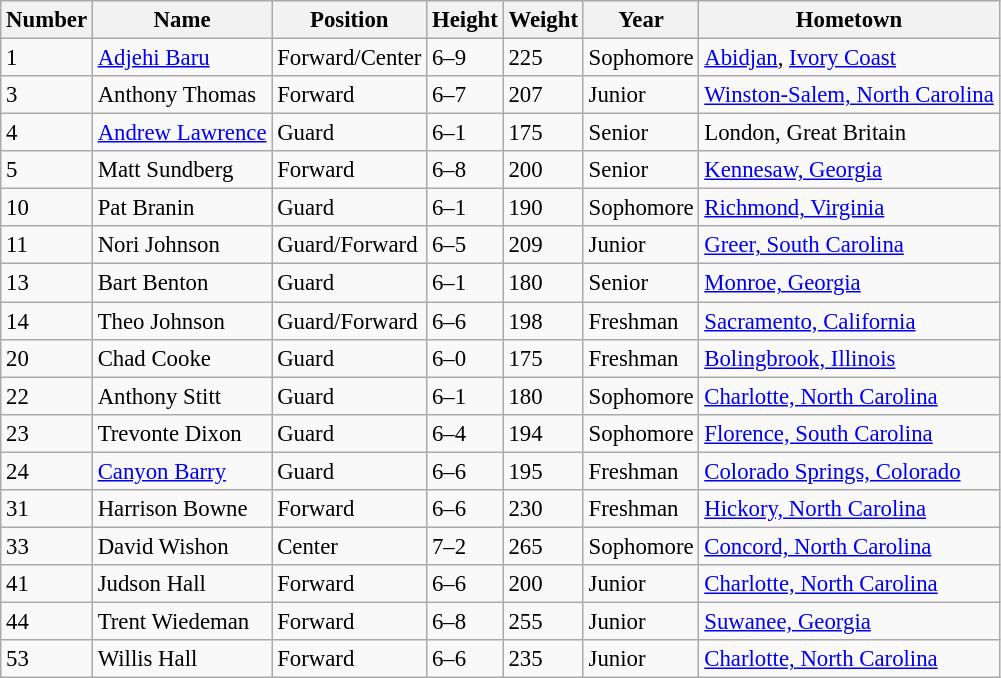<table class="wikitable" style="font-size: 95%;">
<tr>
<th>Number</th>
<th>Name</th>
<th>Position</th>
<th>Height</th>
<th>Weight</th>
<th>Year</th>
<th>Hometown</th>
</tr>
<tr>
<td>1</td>
<td><a href='#'>Adjehi Baru</a></td>
<td>Forward/Center</td>
<td>6–9</td>
<td>225</td>
<td>Sophomore</td>
<td><a href='#'>Abidjan</a>, <a href='#'>Ivory Coast</a></td>
</tr>
<tr>
<td>3</td>
<td>Anthony Thomas</td>
<td>Forward</td>
<td>6–7</td>
<td>207</td>
<td>Junior</td>
<td><a href='#'>Winston-Salem, North Carolina</a></td>
</tr>
<tr>
<td>4</td>
<td><a href='#'>Andrew Lawrence</a></td>
<td>Guard</td>
<td>6–1</td>
<td>175</td>
<td>Senior</td>
<td>London, Great Britain</td>
</tr>
<tr>
<td>5</td>
<td>Matt Sundberg</td>
<td>Forward</td>
<td>6–8</td>
<td>200</td>
<td>Senior</td>
<td><a href='#'>Kennesaw, Georgia</a></td>
</tr>
<tr>
<td>10</td>
<td>Pat Branin</td>
<td>Guard</td>
<td>6–1</td>
<td>190</td>
<td>Sophomore</td>
<td><a href='#'>Richmond, Virginia</a></td>
</tr>
<tr>
<td>11</td>
<td>Nori Johnson</td>
<td>Guard/Forward</td>
<td>6–5</td>
<td>209</td>
<td>Junior</td>
<td><a href='#'>Greer, South Carolina</a></td>
</tr>
<tr>
<td>13</td>
<td>Bart Benton</td>
<td>Guard</td>
<td>6–1</td>
<td>180</td>
<td>Senior</td>
<td><a href='#'>Monroe, Georgia</a></td>
</tr>
<tr>
<td>14</td>
<td>Theo Johnson</td>
<td>Guard/Forward</td>
<td>6–6</td>
<td>198</td>
<td>Freshman</td>
<td><a href='#'>Sacramento, California</a></td>
</tr>
<tr>
<td>20</td>
<td>Chad Cooke</td>
<td>Guard</td>
<td>6–0</td>
<td>175</td>
<td>Freshman</td>
<td><a href='#'>Bolingbrook, Illinois</a></td>
</tr>
<tr>
<td>22</td>
<td>Anthony Stitt</td>
<td>Guard</td>
<td>6–1</td>
<td>180</td>
<td>Sophomore</td>
<td><a href='#'>Charlotte, North Carolina</a></td>
</tr>
<tr>
<td>23</td>
<td>Trevonte Dixon</td>
<td>Guard</td>
<td>6–4</td>
<td>194</td>
<td>Sophomore</td>
<td><a href='#'>Florence, South Carolina</a></td>
</tr>
<tr>
<td>24</td>
<td><a href='#'>Canyon Barry</a></td>
<td>Guard</td>
<td>6–6</td>
<td>195</td>
<td>Freshman</td>
<td><a href='#'>Colorado Springs, Colorado</a></td>
</tr>
<tr>
<td>31</td>
<td>Harrison Bowne</td>
<td>Forward</td>
<td>6–6</td>
<td>230</td>
<td>Freshman</td>
<td><a href='#'>Hickory, North Carolina</a></td>
</tr>
<tr>
<td>33</td>
<td>David Wishon</td>
<td>Center</td>
<td>7–2</td>
<td>265</td>
<td>Sophomore</td>
<td><a href='#'>Concord, North Carolina</a></td>
</tr>
<tr>
<td>41</td>
<td>Judson Hall</td>
<td>Forward</td>
<td>6–6</td>
<td>200</td>
<td>Junior</td>
<td><a href='#'>Charlotte, North Carolina</a></td>
</tr>
<tr>
<td>44</td>
<td>Trent Wiedeman</td>
<td>Forward</td>
<td>6–8</td>
<td>255</td>
<td>Junior</td>
<td><a href='#'>Suwanee, Georgia</a></td>
</tr>
<tr>
<td>53</td>
<td>Willis Hall</td>
<td>Forward</td>
<td>6–6</td>
<td>235</td>
<td>Junior</td>
<td><a href='#'>Charlotte, North Carolina</a></td>
</tr>
</table>
